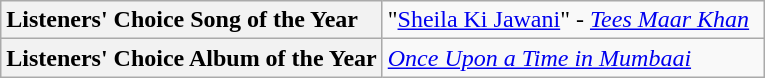<table class="wikitable">
<tr>
<th style="text-align: left; width:50%;">Listeners' Choice Song of the Year</th>
<td>"<a href='#'>Sheila Ki Jawani</a>" - <em><a href='#'>Tees Maar Khan</a></em></td>
</tr>
<tr>
<th style="text-align: left;">Listeners' Choice Album of the Year</th>
<td><em><a href='#'>Once Upon a Time in Mumbaai</a></em></td>
</tr>
</table>
